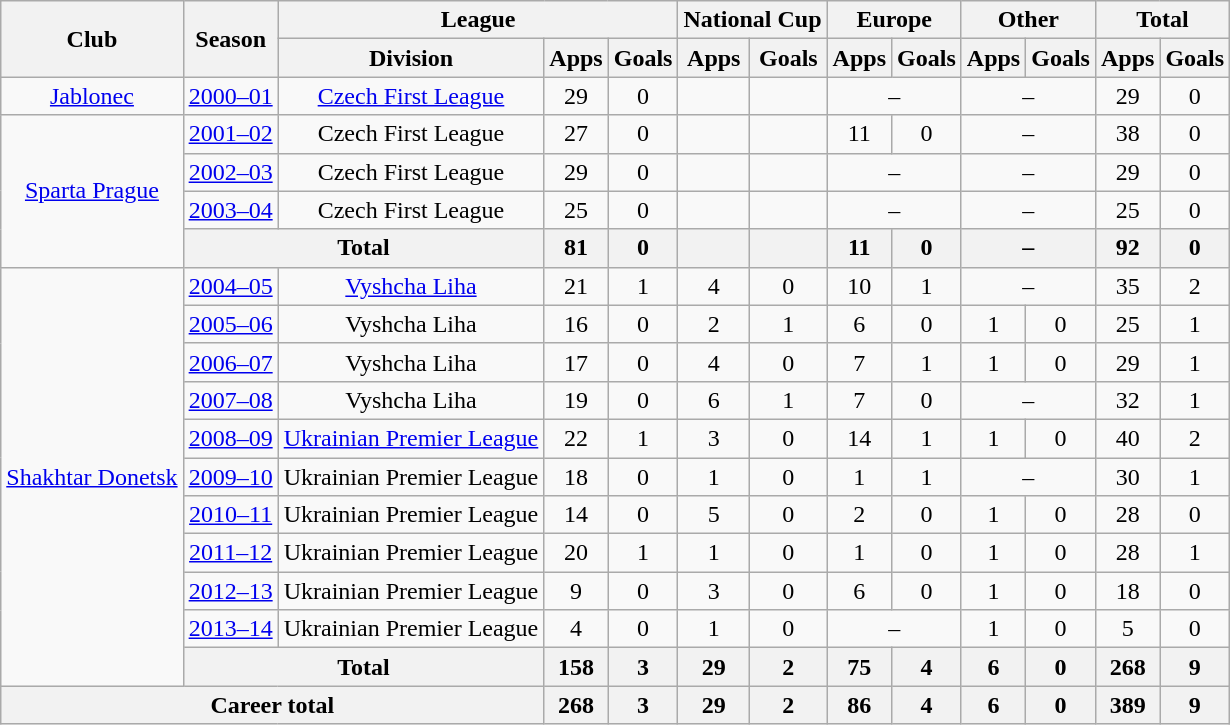<table class="wikitable" style="text-align: center">
<tr>
<th rowspan="2">Club</th>
<th rowspan="2">Season</th>
<th colspan="3">League</th>
<th colspan="2">National Cup</th>
<th colspan="2">Europe</th>
<th colspan="2">Other</th>
<th colspan="2">Total</th>
</tr>
<tr>
<th>Division</th>
<th>Apps</th>
<th>Goals</th>
<th>Apps</th>
<th>Goals</th>
<th>Apps</th>
<th>Goals</th>
<th>Apps</th>
<th>Goals</th>
<th>Apps</th>
<th>Goals</th>
</tr>
<tr>
<td><a href='#'>Jablonec</a></td>
<td><a href='#'>2000–01</a></td>
<td><a href='#'>Czech First League</a></td>
<td>29</td>
<td>0</td>
<td></td>
<td></td>
<td colspan="2">–</td>
<td colspan="2">–</td>
<td>29</td>
<td>0</td>
</tr>
<tr>
<td rowspan="4"><a href='#'>Sparta Prague</a></td>
<td><a href='#'>2001–02</a></td>
<td>Czech First League</td>
<td>27</td>
<td>0</td>
<td></td>
<td></td>
<td>11</td>
<td>0</td>
<td colspan="2">–</td>
<td>38</td>
<td>0</td>
</tr>
<tr>
<td><a href='#'>2002–03</a></td>
<td>Czech First League</td>
<td>29</td>
<td>0</td>
<td></td>
<td></td>
<td colspan="2">–</td>
<td colspan="2">–</td>
<td>29</td>
<td>0</td>
</tr>
<tr>
<td><a href='#'>2003–04</a></td>
<td>Czech First League</td>
<td>25</td>
<td>0</td>
<td></td>
<td></td>
<td colspan="2">–</td>
<td colspan="2">–</td>
<td>25</td>
<td>0</td>
</tr>
<tr>
<th colspan="2">Total</th>
<th>81</th>
<th>0</th>
<th></th>
<th></th>
<th>11</th>
<th>0</th>
<th colspan="2">–</th>
<th>92</th>
<th>0</th>
</tr>
<tr>
<td rowspan="11"><a href='#'>Shakhtar Donetsk</a></td>
<td><a href='#'>2004–05</a></td>
<td><a href='#'>Vyshcha Liha</a></td>
<td>21</td>
<td>1</td>
<td>4</td>
<td>0</td>
<td>10</td>
<td>1</td>
<td colspan="2">–</td>
<td>35</td>
<td>2</td>
</tr>
<tr>
<td><a href='#'>2005–06</a></td>
<td>Vyshcha Liha</td>
<td>16</td>
<td>0</td>
<td>2</td>
<td>1</td>
<td>6</td>
<td>0</td>
<td>1</td>
<td>0</td>
<td>25</td>
<td>1</td>
</tr>
<tr>
<td><a href='#'>2006–07</a></td>
<td>Vyshcha Liha</td>
<td>17</td>
<td>0</td>
<td>4</td>
<td>0</td>
<td>7</td>
<td>1</td>
<td>1</td>
<td>0</td>
<td>29</td>
<td>1</td>
</tr>
<tr>
<td><a href='#'>2007–08</a></td>
<td>Vyshcha Liha</td>
<td>19</td>
<td>0</td>
<td>6</td>
<td>1</td>
<td>7</td>
<td>0</td>
<td colspan="2">–</td>
<td>32</td>
<td>1</td>
</tr>
<tr>
<td><a href='#'>2008–09</a></td>
<td><a href='#'>Ukrainian Premier League</a></td>
<td>22</td>
<td>1</td>
<td>3</td>
<td>0</td>
<td>14</td>
<td>1</td>
<td>1</td>
<td>0</td>
<td>40</td>
<td>2</td>
</tr>
<tr>
<td><a href='#'>2009–10</a></td>
<td>Ukrainian Premier League</td>
<td>18</td>
<td>0</td>
<td>1</td>
<td>0</td>
<td>1</td>
<td>1</td>
<td colspan="2">–</td>
<td>30</td>
<td>1</td>
</tr>
<tr>
<td><a href='#'>2010–11</a></td>
<td>Ukrainian Premier League</td>
<td>14</td>
<td>0</td>
<td>5</td>
<td>0</td>
<td>2</td>
<td>0</td>
<td>1</td>
<td>0</td>
<td>28</td>
<td>0</td>
</tr>
<tr>
<td><a href='#'>2011–12</a></td>
<td>Ukrainian Premier League</td>
<td>20</td>
<td>1</td>
<td>1</td>
<td>0</td>
<td>1</td>
<td>0</td>
<td>1</td>
<td>0</td>
<td>28</td>
<td>1</td>
</tr>
<tr>
<td><a href='#'>2012–13</a></td>
<td>Ukrainian Premier League</td>
<td>9</td>
<td>0</td>
<td>3</td>
<td>0</td>
<td>6</td>
<td>0</td>
<td>1</td>
<td>0</td>
<td>18</td>
<td>0</td>
</tr>
<tr>
<td><a href='#'>2013–14</a></td>
<td>Ukrainian Premier League</td>
<td>4</td>
<td>0</td>
<td>1</td>
<td>0</td>
<td colspan="2">–</td>
<td>1</td>
<td>0</td>
<td>5</td>
<td>0</td>
</tr>
<tr>
<th colspan="2">Total</th>
<th>158</th>
<th>3</th>
<th>29</th>
<th>2</th>
<th>75</th>
<th>4</th>
<th>6</th>
<th>0</th>
<th>268</th>
<th>9</th>
</tr>
<tr>
<th colspan="3">Career total</th>
<th>268</th>
<th>3</th>
<th>29</th>
<th>2</th>
<th>86</th>
<th>4</th>
<th>6</th>
<th>0</th>
<th>389</th>
<th>9</th>
</tr>
</table>
